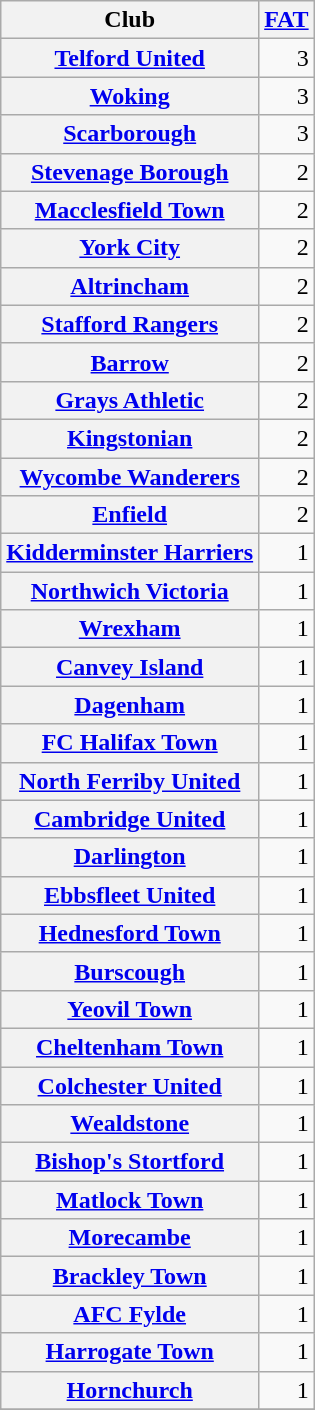<table class="sortable wikitable mw-datatable plainrowheaders" style="text-align: right">
<tr>
<th scope="col">Club</th>
<th scope="col" abbr="F.A. Trophy"><a href='#'>FAT</a></th>
</tr>
<tr>
<th scope="row"><a href='#'>Telford United</a></th>
<td>3</td>
</tr>
<tr>
<th scope="row"><a href='#'>Woking</a></th>
<td>3</td>
</tr>
<tr>
<th scope="row"><a href='#'>Scarborough</a></th>
<td>3</td>
</tr>
<tr>
<th scope="row"><a href='#'>Stevenage Borough</a></th>
<td>2</td>
</tr>
<tr>
<th scope="row"><a href='#'>Macclesfield Town</a></th>
<td>2</td>
</tr>
<tr>
<th scope="row"><a href='#'>York City</a></th>
<td>2</td>
</tr>
<tr>
<th scope="row"><a href='#'>Altrincham</a></th>
<td>2</td>
</tr>
<tr>
<th scope="row"><a href='#'>Stafford Rangers</a></th>
<td>2</td>
</tr>
<tr>
<th scope="row"><a href='#'>Barrow</a></th>
<td>2</td>
</tr>
<tr>
<th scope="row"><a href='#'>Grays Athletic</a></th>
<td>2</td>
</tr>
<tr>
<th scope="row"><a href='#'>Kingstonian</a></th>
<td>2</td>
</tr>
<tr>
<th scope="row"><a href='#'>Wycombe Wanderers</a></th>
<td>2</td>
</tr>
<tr>
<th scope="row"><a href='#'>Enfield</a></th>
<td>2</td>
</tr>
<tr>
<th scope="row"><a href='#'>Kidderminster Harriers</a></th>
<td>1</td>
</tr>
<tr>
<th scope="row"><a href='#'>Northwich Victoria</a></th>
<td>1</td>
</tr>
<tr>
<th scope="row"><a href='#'>Wrexham</a></th>
<td>1</td>
</tr>
<tr>
<th scope="row"><a href='#'>Canvey Island</a></th>
<td>1</td>
</tr>
<tr>
<th scope="row"><a href='#'>Dagenham</a></th>
<td>1</td>
</tr>
<tr>
<th scope="row"><a href='#'>FC Halifax Town</a></th>
<td>1</td>
</tr>
<tr>
<th scope="row"><a href='#'>North Ferriby United</a></th>
<td>1</td>
</tr>
<tr>
<th scope="row"><a href='#'>Cambridge United</a></th>
<td>1</td>
</tr>
<tr>
<th scope="row"><a href='#'>Darlington</a></th>
<td>1</td>
</tr>
<tr>
<th scope="row"><a href='#'>Ebbsfleet United</a></th>
<td>1</td>
</tr>
<tr>
<th scope="row"><a href='#'>Hednesford Town</a></th>
<td>1</td>
</tr>
<tr>
<th scope="row"><a href='#'>Burscough</a></th>
<td>1</td>
</tr>
<tr>
<th scope="row"><a href='#'>Yeovil Town</a></th>
<td>1</td>
</tr>
<tr>
<th scope="row"><a href='#'>Cheltenham Town</a></th>
<td>1</td>
</tr>
<tr>
<th scope="row"><a href='#'>Colchester United</a></th>
<td>1</td>
</tr>
<tr>
<th scope="row"><a href='#'>Wealdstone</a></th>
<td>1</td>
</tr>
<tr>
<th scope="row"><a href='#'>Bishop's Stortford</a></th>
<td>1</td>
</tr>
<tr>
<th scope="row"><a href='#'>Matlock Town</a></th>
<td>1</td>
</tr>
<tr>
<th scope="row"><a href='#'>Morecambe</a></th>
<td>1</td>
</tr>
<tr>
<th scope="row"><a href='#'>Brackley Town</a></th>
<td>1</td>
</tr>
<tr>
<th scope="row"><a href='#'>AFC Fylde</a></th>
<td>1</td>
</tr>
<tr>
<th scope="row"><a href='#'>Harrogate Town</a></th>
<td>1</td>
</tr>
<tr>
<th scope="row"><a href='#'>Hornchurch</a></th>
<td>1</td>
</tr>
<tr>
</tr>
</table>
